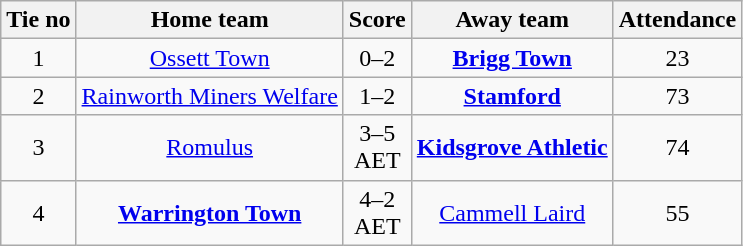<table class="wikitable" style="text-align: center">
<tr>
<th>Tie no</th>
<th>Home team</th>
<th>Score</th>
<th>Away team</th>
<th>Attendance</th>
</tr>
<tr>
<td>1</td>
<td><a href='#'>Ossett Town</a></td>
<td>0–2</td>
<td><strong><a href='#'>Brigg Town</a></strong></td>
<td>23</td>
</tr>
<tr>
<td>2</td>
<td><a href='#'>Rainworth Miners Welfare</a></td>
<td>1–2</td>
<td><strong><a href='#'>Stamford</a></strong></td>
<td>73</td>
</tr>
<tr>
<td>3</td>
<td><a href='#'>Romulus</a></td>
<td>3–5<br>AET</td>
<td><strong><a href='#'>Kidsgrove Athletic</a></strong></td>
<td>74</td>
</tr>
<tr>
<td>4</td>
<td><strong><a href='#'>Warrington Town</a></strong></td>
<td>4–2<br>AET</td>
<td><a href='#'>Cammell Laird</a></td>
<td>55</td>
</tr>
</table>
